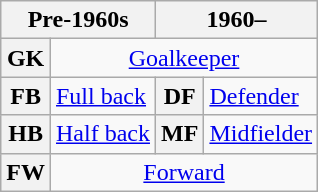<table class="wikitable unsortable">
<tr>
<th scope="col" colspan="2">Pre-1960s</th>
<th scope="col" colspan="2">1960–</th>
</tr>
<tr>
<th scope="row">GK</th>
<td colspan="3" align="center"><a href='#'>Goalkeeper</a></td>
</tr>
<tr>
<th scope="row">FB</th>
<td><a href='#'>Full back</a></td>
<th scope="row" align="center">DF</th>
<td><a href='#'>Defender</a></td>
</tr>
<tr>
<th scope="row">HB</th>
<td><a href='#'>Half back</a></td>
<th scope="row" align="center">MF</th>
<td><a href='#'>Midfielder</a></td>
</tr>
<tr>
<th scope="row">FW</th>
<td colspan="3" align="center"><a href='#'>Forward</a></td>
</tr>
</table>
